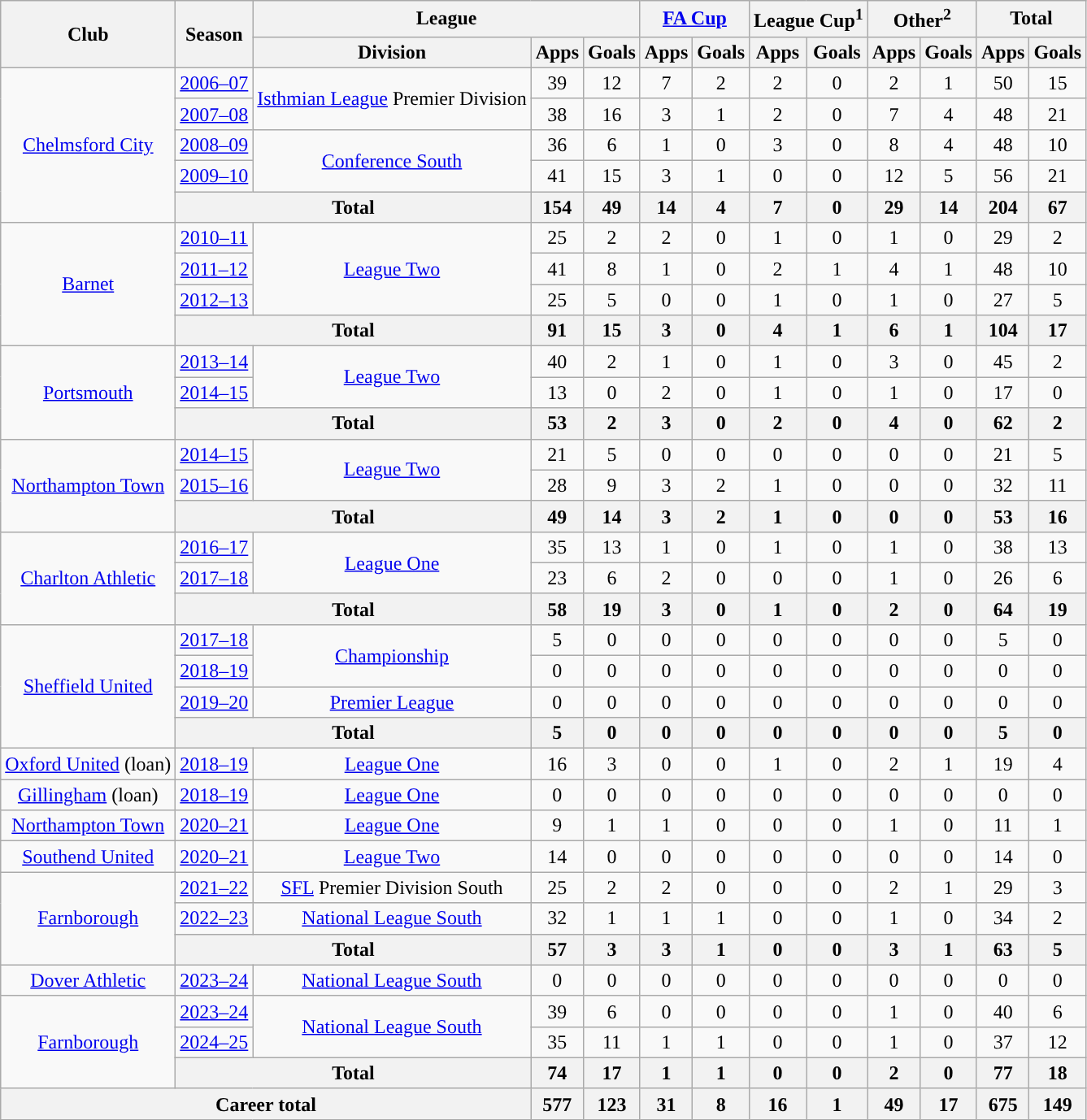<table class="wikitable" style="text-align:center">
<tr>
<th rowspan="2">Club</th>
<th rowspan="2">Season</th>
<th colspan="3">League</th>
<th colspan="2"><a href='#'>FA Cup</a></th>
<th colspan="2">League Cup<sup>1</sup></th>
<th colspan="2">Other<sup>2</sup></th>
<th ! colspan="2">Total</th>
</tr>
<tr>
<th>Division</th>
<th>Apps</th>
<th>Goals</th>
<th>Apps</th>
<th>Goals</th>
<th>Apps</th>
<th>Goals</th>
<th>Apps</th>
<th>Goals</th>
<th>Apps</th>
<th>Goals</th>
</tr>
<tr>
<td rowspan="5"><a href='#'>Chelmsford City</a></td>
<td><a href='#'>2006–07</a></td>
<td rowspan="2"><a href='#'>Isthmian League</a> Premier Division</td>
<td>39</td>
<td>12</td>
<td>7</td>
<td>2</td>
<td>2</td>
<td>0</td>
<td>2</td>
<td>1</td>
<td>50</td>
<td>15</td>
</tr>
<tr>
<td><a href='#'>2007–08</a></td>
<td>38</td>
<td>16</td>
<td>3</td>
<td>1</td>
<td>2</td>
<td>0</td>
<td>7</td>
<td>4</td>
<td>48</td>
<td>21</td>
</tr>
<tr>
<td><a href='#'>2008–09</a></td>
<td rowspan="2"><a href='#'>Conference South</a></td>
<td>36</td>
<td>6</td>
<td>1</td>
<td>0</td>
<td>3</td>
<td>0</td>
<td>8</td>
<td>4</td>
<td>48</td>
<td>10</td>
</tr>
<tr>
<td><a href='#'>2009–10</a></td>
<td>41</td>
<td>15</td>
<td>3</td>
<td>1</td>
<td>0</td>
<td>0</td>
<td>12</td>
<td>5</td>
<td>56</td>
<td>21</td>
</tr>
<tr>
<th colspan="2">Total</th>
<th>154</th>
<th>49</th>
<th>14</th>
<th>4</th>
<th>7</th>
<th>0</th>
<th>29</th>
<th>14</th>
<th>204</th>
<th>67</th>
</tr>
<tr>
<td rowspan="4"><a href='#'>Barnet</a></td>
<td><a href='#'>2010–11</a></td>
<td rowspan="3"><a href='#'>League Two</a></td>
<td>25</td>
<td>2</td>
<td>2</td>
<td>0</td>
<td>1</td>
<td>0</td>
<td>1</td>
<td>0</td>
<td>29</td>
<td>2</td>
</tr>
<tr>
<td><a href='#'>2011–12</a></td>
<td>41</td>
<td>8</td>
<td>1</td>
<td>0</td>
<td>2</td>
<td>1</td>
<td>4</td>
<td>1</td>
<td>48</td>
<td>10</td>
</tr>
<tr>
<td><a href='#'>2012–13</a></td>
<td>25</td>
<td>5</td>
<td>0</td>
<td>0</td>
<td>1</td>
<td>0</td>
<td>1</td>
<td>0</td>
<td>27</td>
<td>5</td>
</tr>
<tr>
<th colspan="2">Total</th>
<th>91</th>
<th>15</th>
<th>3</th>
<th>0</th>
<th>4</th>
<th>1</th>
<th>6</th>
<th>1</th>
<th>104</th>
<th>17</th>
</tr>
<tr>
<td rowspan="3"><a href='#'>Portsmouth</a></td>
<td><a href='#'>2013–14</a></td>
<td rowspan="2"><a href='#'>League Two</a></td>
<td>40</td>
<td>2</td>
<td>1</td>
<td>0</td>
<td>1</td>
<td>0</td>
<td>3</td>
<td>0</td>
<td>45</td>
<td>2</td>
</tr>
<tr>
<td><a href='#'>2014–15</a></td>
<td>13</td>
<td>0</td>
<td>2</td>
<td>0</td>
<td>1</td>
<td>0</td>
<td>1</td>
<td>0</td>
<td>17</td>
<td>0</td>
</tr>
<tr>
<th colspan="2">Total</th>
<th>53</th>
<th>2</th>
<th>3</th>
<th>0</th>
<th>2</th>
<th>0</th>
<th>4</th>
<th>0</th>
<th>62</th>
<th>2</th>
</tr>
<tr>
<td rowspan="3"><a href='#'>Northampton Town</a></td>
<td><a href='#'>2014–15</a></td>
<td rowspan="2"><a href='#'>League Two</a></td>
<td>21</td>
<td>5</td>
<td>0</td>
<td>0</td>
<td>0</td>
<td>0</td>
<td>0</td>
<td>0</td>
<td>21</td>
<td>5</td>
</tr>
<tr>
<td><a href='#'>2015–16</a></td>
<td>28</td>
<td>9</td>
<td>3</td>
<td>2</td>
<td>1</td>
<td>0</td>
<td>0</td>
<td>0</td>
<td>32</td>
<td>11</td>
</tr>
<tr>
<th colspan="2">Total</th>
<th>49</th>
<th>14</th>
<th>3</th>
<th>2</th>
<th>1</th>
<th>0</th>
<th>0</th>
<th>0</th>
<th>53</th>
<th>16</th>
</tr>
<tr>
<td rowspan="3"><a href='#'>Charlton Athletic</a></td>
<td><a href='#'>2016–17</a></td>
<td rowspan="2"><a href='#'>League One</a></td>
<td>35</td>
<td>13</td>
<td>1</td>
<td>0</td>
<td>1</td>
<td>0</td>
<td>1</td>
<td>0</td>
<td>38</td>
<td>13</td>
</tr>
<tr>
<td><a href='#'>2017–18</a></td>
<td>23</td>
<td>6</td>
<td>2</td>
<td>0</td>
<td>0</td>
<td>0</td>
<td>1</td>
<td>0</td>
<td>26</td>
<td>6</td>
</tr>
<tr>
<th colspan="2">Total</th>
<th>58</th>
<th>19</th>
<th>3</th>
<th>0</th>
<th>1</th>
<th>0</th>
<th>2</th>
<th>0</th>
<th>64</th>
<th>19</th>
</tr>
<tr>
<td rowspan="4"><a href='#'>Sheffield United</a></td>
<td><a href='#'>2017–18</a></td>
<td rowspan="2"><a href='#'>Championship</a></td>
<td>5</td>
<td>0</td>
<td>0</td>
<td>0</td>
<td>0</td>
<td>0</td>
<td>0</td>
<td>0</td>
<td>5</td>
<td>0</td>
</tr>
<tr>
<td><a href='#'>2018–19</a></td>
<td>0</td>
<td>0</td>
<td>0</td>
<td>0</td>
<td>0</td>
<td>0</td>
<td>0</td>
<td>0</td>
<td>0</td>
<td>0</td>
</tr>
<tr>
<td><a href='#'>2019–20</a></td>
<td><a href='#'>Premier League</a></td>
<td>0</td>
<td>0</td>
<td>0</td>
<td>0</td>
<td>0</td>
<td>0</td>
<td>0</td>
<td>0</td>
<td>0</td>
<td>0</td>
</tr>
<tr>
<th colspan="2">Total</th>
<th>5</th>
<th>0</th>
<th>0</th>
<th>0</th>
<th>0</th>
<th>0</th>
<th>0</th>
<th>0</th>
<th>5</th>
<th>0</th>
</tr>
<tr>
<td rowspan="1"><a href='#'>Oxford United</a> (loan)</td>
<td><a href='#'>2018–19</a></td>
<td><a href='#'>League One</a></td>
<td>16</td>
<td>3</td>
<td>0</td>
<td>0</td>
<td>1</td>
<td>0</td>
<td>2</td>
<td>1</td>
<td>19</td>
<td>4</td>
</tr>
<tr>
<td rowspan="1"><a href='#'>Gillingham</a> (loan)</td>
<td><a href='#'>2018–19</a></td>
<td><a href='#'>League One</a></td>
<td>0</td>
<td>0</td>
<td>0</td>
<td>0</td>
<td>0</td>
<td>0</td>
<td>0</td>
<td>0</td>
<td>0</td>
<td>0</td>
</tr>
<tr>
<td rowspan="1"><a href='#'>Northampton Town</a></td>
<td><a href='#'>2020–21</a></td>
<td><a href='#'>League One</a></td>
<td>9</td>
<td>1</td>
<td>1</td>
<td>0</td>
<td>0</td>
<td>0</td>
<td>1</td>
<td>0</td>
<td>11</td>
<td>1</td>
</tr>
<tr>
<td rowspan="1"><a href='#'>Southend United</a></td>
<td><a href='#'>2020–21</a></td>
<td><a href='#'>League Two</a></td>
<td>14</td>
<td>0</td>
<td>0</td>
<td>0</td>
<td>0</td>
<td>0</td>
<td>0</td>
<td>0</td>
<td>14</td>
<td>0</td>
</tr>
<tr>
<td rowspan="3"><a href='#'>Farnborough</a></td>
<td><a href='#'>2021–22</a></td>
<td><a href='#'>SFL</a> Premier Division South</td>
<td>25</td>
<td>2</td>
<td>2</td>
<td>0</td>
<td>0</td>
<td>0</td>
<td>2</td>
<td>1</td>
<td>29</td>
<td>3</td>
</tr>
<tr>
<td><a href='#'>2022–23</a></td>
<td><a href='#'>National League South</a></td>
<td>32</td>
<td>1</td>
<td>1</td>
<td>1</td>
<td>0</td>
<td>0</td>
<td>1</td>
<td>0</td>
<td>34</td>
<td>2</td>
</tr>
<tr>
<th colspan="2">Total</th>
<th>57</th>
<th>3</th>
<th>3</th>
<th>1</th>
<th>0</th>
<th>0</th>
<th>3</th>
<th>1</th>
<th>63</th>
<th>5</th>
</tr>
<tr>
<td><a href='#'>Dover Athletic</a></td>
<td><a href='#'>2023–24</a></td>
<td><a href='#'>National League South</a></td>
<td>0</td>
<td>0</td>
<td>0</td>
<td>0</td>
<td>0</td>
<td>0</td>
<td>0</td>
<td>0</td>
<td>0</td>
<td>0</td>
</tr>
<tr>
<td rowspan="3"><a href='#'>Farnborough</a></td>
<td><a href='#'>2023–24</a></td>
<td rowspan="2"><a href='#'>National League South</a></td>
<td>39</td>
<td>6</td>
<td>0</td>
<td>0</td>
<td>0</td>
<td>0</td>
<td>1</td>
<td>0</td>
<td>40</td>
<td>6</td>
</tr>
<tr>
<td><a href='#'>2024–25</a></td>
<td>35</td>
<td>11</td>
<td>1</td>
<td>1</td>
<td>0</td>
<td>0</td>
<td>1</td>
<td>0</td>
<td>37</td>
<td>12</td>
</tr>
<tr>
<th colspan="2">Total</th>
<th>74</th>
<th>17</th>
<th>1</th>
<th>1</th>
<th>0</th>
<th>0</th>
<th>2</th>
<th>0</th>
<th>77</th>
<th>18</th>
</tr>
<tr>
<th colspan="3">Career total</th>
<th>577</th>
<th>123</th>
<th>31</th>
<th>8</th>
<th>16</th>
<th>1</th>
<th>49</th>
<th>17</th>
<th>675</th>
<th>149</th>
</tr>
</table>
